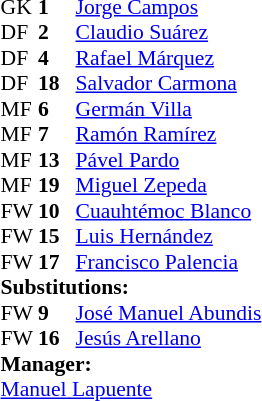<table style="font-size: 90%" cellspacing="0" cellpadding="0" align="center">
<tr>
<th width=25></th>
<th width=25></th>
</tr>
<tr>
<td>GK</td>
<td><strong>1</strong></td>
<td><a href='#'>Jorge Campos</a></td>
</tr>
<tr>
<td>DF</td>
<td><strong>2</strong></td>
<td><a href='#'>Claudio Suárez</a></td>
</tr>
<tr>
<td>DF</td>
<td><strong>4</strong></td>
<td><a href='#'>Rafael Márquez</a></td>
</tr>
<tr>
<td>DF</td>
<td><strong>18</strong></td>
<td><a href='#'>Salvador Carmona</a></td>
</tr>
<tr>
<td>MF</td>
<td><strong>6</strong></td>
<td><a href='#'>Germán Villa</a></td>
<td></td>
<td></td>
</tr>
<tr>
<td>MF</td>
<td><strong>7</strong></td>
<td><a href='#'>Ramón Ramírez</a></td>
</tr>
<tr>
<td>MF</td>
<td><strong>13</strong></td>
<td><a href='#'>Pável Pardo</a></td>
</tr>
<tr>
<td>MF</td>
<td><strong>19</strong></td>
<td><a href='#'>Miguel Zepeda</a></td>
<td></td>
</tr>
<tr>
<td>FW</td>
<td><strong>10</strong></td>
<td><a href='#'>Cuauhtémoc Blanco</a></td>
</tr>
<tr>
<td>FW</td>
<td><strong>15</strong></td>
<td><a href='#'>Luis Hernández</a></td>
<td></td>
<td></td>
</tr>
<tr>
<td>FW</td>
<td><strong>17</strong></td>
<td><a href='#'>Francisco Palencia</a></td>
</tr>
<tr>
<td colspan=3><strong>Substitutions:</strong></td>
</tr>
<tr>
<td>FW</td>
<td><strong>9</strong></td>
<td><a href='#'>José Manuel Abundis</a></td>
<td></td>
<td></td>
</tr>
<tr>
<td>FW</td>
<td><strong>16</strong></td>
<td><a href='#'>Jesús Arellano</a></td>
<td></td>
<td></td>
</tr>
<tr>
<td colspan=3><strong>Manager:</strong></td>
</tr>
<tr>
<td colspan="4"><a href='#'>Manuel Lapuente</a></td>
</tr>
</table>
